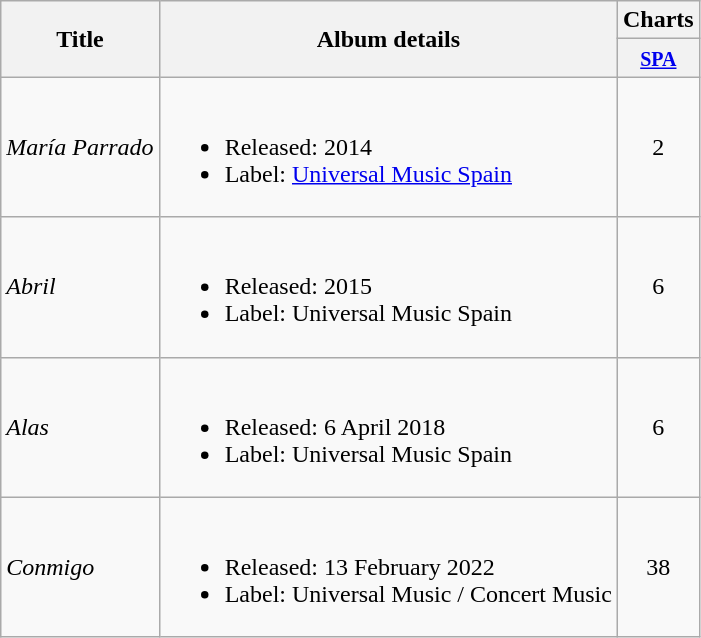<table class="wikitable">
<tr>
<th rowspan="2">Title</th>
<th rowspan="2">Album details</th>
<th>Charts</th>
</tr>
<tr>
<th><small><a href='#'>SPA</a></small></th>
</tr>
<tr>
<td><em>María Parrado</em></td>
<td><br><ul><li>Released: 2014</li><li>Label: <a href='#'>Universal Music Spain</a></li></ul></td>
<td align="center">2</td>
</tr>
<tr>
<td><em>Abril</em></td>
<td><br><ul><li>Released: 2015</li><li>Label: Universal Music Spain</li></ul></td>
<td align="center">6</td>
</tr>
<tr>
<td><em>Alas</em></td>
<td><br><ul><li>Released: 6 April 2018</li><li>Label: Universal Music Spain</li></ul></td>
<td align="center">6<br></td>
</tr>
<tr>
<td><em>Conmigo</em></td>
<td><br><ul><li>Released: 13 February 2022</li><li>Label: Universal Music / Concert Music</li></ul></td>
<td align="center">38</td>
</tr>
</table>
